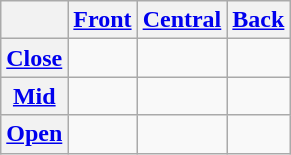<table class="wikitable" style="text-align:center">
<tr>
<th></th>
<th><a href='#'>Front</a></th>
<th><a href='#'>Central</a></th>
<th><a href='#'>Back</a></th>
</tr>
<tr>
<th><a href='#'>Close</a></th>
<td></td>
<td></td>
<td></td>
</tr>
<tr>
<th><a href='#'>Mid</a></th>
<td> </td>
<td></td>
<td></td>
</tr>
<tr>
<th><a href='#'>Open</a></th>
<td></td>
<td></td>
<td></td>
</tr>
</table>
